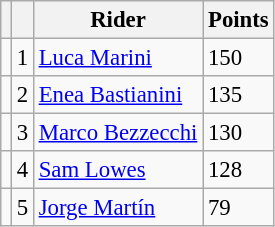<table class="wikitable" style="font-size: 95%;">
<tr>
<th></th>
<th></th>
<th>Rider</th>
<th>Points</th>
</tr>
<tr>
<td></td>
<td align=center>1</td>
<td> <a href='#'>Luca Marini</a></td>
<td align=left>150</td>
</tr>
<tr>
<td></td>
<td align=center>2</td>
<td> <a href='#'>Enea Bastianini</a></td>
<td align=left>135</td>
</tr>
<tr>
<td></td>
<td align=center>3</td>
<td> <a href='#'>Marco Bezzecchi</a></td>
<td align=left>130</td>
</tr>
<tr>
<td></td>
<td align=center>4</td>
<td> <a href='#'>Sam Lowes</a></td>
<td align=left>128</td>
</tr>
<tr>
<td></td>
<td align=center>5</td>
<td> <a href='#'>Jorge Martín</a></td>
<td align=left>79</td>
</tr>
</table>
